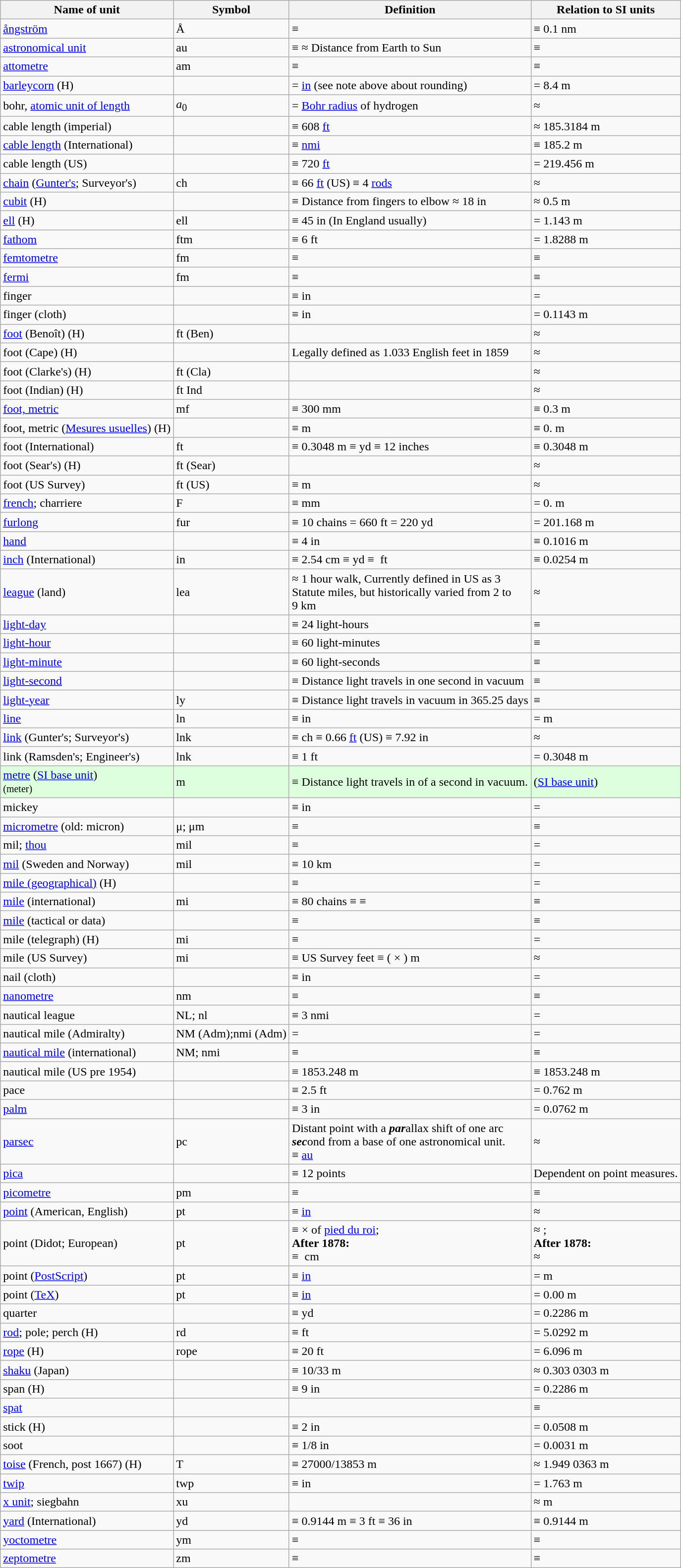<table class="wikitable">
<tr>
<th>Name of unit</th>
<th>Symbol</th>
<th>Definition</th>
<th>Relation to SI units</th>
</tr>
<tr>
<td><a href='#'>ångström</a></td>
<td>Å</td>
<td>≡ </td>
<td>≡ 0.1 nm</td>
</tr>
<tr>
<td><a href='#'>astronomical unit</a></td>
<td>au</td>
<td>≡ ≈ Distance from Earth to Sun</td>
<td>≡  </td>
</tr>
<tr>
<td><a href='#'>attometre</a></td>
<td>am</td>
<td>≡ </td>
<td>≡ </td>
</tr>
<tr>
<td><a href='#'>barleycorn</a> (H)</td>
<td></td>
<td>=  <a href='#'>in</a> (see note above about rounding)</td>
<td>= 8.4 m</td>
</tr>
<tr>
<td>bohr, <a href='#'>atomic unit of length</a></td>
<td><em>a</em><sub>0</sub></td>
<td>= <a href='#'>Bohr radius</a> of hydrogen</td>
<td>≈ </td>
</tr>
<tr>
<td>cable length (imperial)</td>
<td></td>
<td>≡ 608 <a href='#'>ft</a></td>
<td>≈ 185.3184 m</td>
</tr>
<tr>
<td><a href='#'>cable length</a> (International)</td>
<td></td>
<td>≡  <a href='#'>nmi</a></td>
<td>≡ 185.2 m</td>
</tr>
<tr>
<td>cable length (US)</td>
<td></td>
<td>≡ 720 <a href='#'>ft</a></td>
<td>= 219.456 m</td>
</tr>
<tr>
<td><a href='#'>chain</a> (<a href='#'>Gunter's</a>; Surveyor's)</td>
<td>ch</td>
<td>≡ 66 <a href='#'>ft</a> (US) ≡ 4 <a href='#'>rods</a></td>
<td>≈ </td>
</tr>
<tr>
<td><a href='#'>cubit</a> (H)</td>
<td></td>
<td>≡ Distance from fingers to elbow ≈ 18 in</td>
<td>≈ 0.5 m</td>
</tr>
<tr>
<td><a href='#'>ell</a> (H)</td>
<td>ell</td>
<td>≡ 45 in  (In England usually)</td>
<td>= 1.143 m</td>
</tr>
<tr>
<td><a href='#'>fathom</a></td>
<td>ftm</td>
<td>≡ 6 ft </td>
<td>= 1.8288 m</td>
</tr>
<tr>
<td><a href='#'>femtometre</a></td>
<td>fm</td>
<td>≡ </td>
<td>≡ </td>
</tr>
<tr>
<td><a href='#'>fermi</a></td>
<td>fm</td>
<td>≡ </td>
<td>≡ </td>
</tr>
<tr>
<td>finger</td>
<td></td>
<td>≡  in</td>
<td>= </td>
</tr>
<tr>
<td>finger (cloth)</td>
<td></td>
<td>≡  in</td>
<td>= 0.1143 m</td>
</tr>
<tr>
<td><a href='#'>foot</a> (Benoît) (H)</td>
<td>ft (Ben)</td>
<td></td>
<td>≈ </td>
</tr>
<tr>
<td>foot (Cape) (H)</td>
<td></td>
<td>Legally defined as 1.033 English feet in 1859</td>
<td>≈ </td>
</tr>
<tr>
<td>foot (Clarke's) (H)</td>
<td>ft (Cla)</td>
<td></td>
<td>≈ </td>
</tr>
<tr>
<td>foot (Indian) (H)</td>
<td>ft Ind</td>
<td></td>
<td>≈ </td>
</tr>
<tr>
<td><a href='#'>foot, metric</a></td>
<td>mf</td>
<td>≡ 300 mm</td>
<td>≡ 0.3 m</td>
</tr>
<tr>
<td>foot, metric (<a href='#'>Mesures usuelles</a>) (H)</td>
<td></td>
<td>≡  m</td>
<td>≡ 0. m</td>
</tr>
<tr>
<td>foot (International)</td>
<td>ft</td>
<td>≡ 0.3048 m ≡  yd ≡ 12 inches</td>
<td>≡ 0.3048 m</td>
</tr>
<tr>
<td>foot (Sear's) (H)</td>
<td>ft (Sear)</td>
<td></td>
<td>≈ </td>
</tr>
<tr>
<td>foot (US Survey)</td>
<td>ft (US)</td>
<td>≡  m </td>
<td>≈ </td>
</tr>
<tr>
<td><a href='#'>french</a>; charriere</td>
<td>F</td>
<td>≡  mm</td>
<td>= 0. m</td>
</tr>
<tr>
<td><a href='#'>furlong</a></td>
<td>fur</td>
<td>≡ 10 chains = 660 ft = 220 yd </td>
<td>= 201.168 m</td>
</tr>
<tr>
<td><a href='#'>hand</a></td>
<td></td>
<td>≡ 4 in </td>
<td>≡ 0.1016 m</td>
</tr>
<tr>
<td><a href='#'>inch</a> (International)</td>
<td>in</td>
<td>≡ 2.54 cm ≡  yd ≡  ft</td>
<td>≡ 0.0254 m</td>
</tr>
<tr>
<td><a href='#'>league</a> (land)</td>
<td>lea</td>
<td style="max-width:0">≈ 1 hour walk, Currently defined in US as 3 Statute miles, but historically varied from 2 to 9 km</td>
<td>≈ </td>
</tr>
<tr>
<td><a href='#'>light-day</a></td>
<td></td>
<td>≡ 24 light-hours</td>
<td>≡ </td>
</tr>
<tr>
<td><a href='#'>light-hour</a></td>
<td></td>
<td>≡ 60 light-minutes</td>
<td>≡ </td>
</tr>
<tr>
<td><a href='#'>light-minute</a></td>
<td></td>
<td>≡ 60 light-seconds</td>
<td>≡ </td>
</tr>
<tr>
<td><a href='#'>light-second</a></td>
<td></td>
<td>≡ Distance light travels in one second in vacuum</td>
<td>≡ </td>
</tr>
<tr>
<td><a href='#'>light-year</a></td>
<td>ly</td>
<td>≡ Distance light travels in vacuum in 365.25 days </td>
<td>≡ </td>
</tr>
<tr>
<td><a href='#'>line</a></td>
<td>ln</td>
<td>≡  in </td>
<td>=  m</td>
</tr>
<tr>
<td><a href='#'>link</a> (Gunter's; Surveyor's)</td>
<td>lnk</td>
<td>≡  ch  ≡ 0.66 <a href='#'>ft</a> (US) ≡ 7.92 in</td>
<td>≈ </td>
</tr>
<tr>
<td>link (Ramsden's; Engineer's)</td>
<td>lnk</td>
<td>≡ 1 ft </td>
<td>= 0.3048 m</td>
</tr>
<tr style="background:#dfd;">
<td><a href='#'>metre</a> (<a href='#'>SI base unit</a>)<br><small>(meter)</small></td>
<td>m</td>
<td style="max-width:0">≡ Distance light travels in  of a second in vacuum.</td>
<td>(<a href='#'>SI base unit</a>)</td>
</tr>
<tr>
<td>mickey</td>
<td></td>
<td>≡  in</td>
<td>= </td>
</tr>
<tr>
<td><a href='#'>micrometre</a> (old: micron)</td>
<td>μ; μm</td>
<td>≡ </td>
<td>≡ </td>
</tr>
<tr>
<td>mil; <a href='#'>thou</a></td>
<td>mil</td>
<td>≡ </td>
<td>= </td>
</tr>
<tr>
<td><a href='#'>mil</a> (Sweden and Norway)</td>
<td>mil</td>
<td>≡ 10 km</td>
<td>= </td>
</tr>
<tr>
<td><a href='#'>mile (geographical)</a> (H)</td>
<td></td>
<td>≡ </td>
<td>= </td>
</tr>
<tr>
<td><a href='#'>mile</a> (international)</td>
<td>mi</td>
<td>≡ 80 chains ≡  ≡ </td>
<td>≡ </td>
</tr>
<tr>
<td><a href='#'>mile</a> (tactical or data)</td>
<td></td>
<td>≡ </td>
<td>≡ </td>
</tr>
<tr>
<td>mile (telegraph) (H)</td>
<td>mi</td>
<td>≡ </td>
<td>= </td>
</tr>
<tr>
<td>mile (US Survey)</td>
<td>mi</td>
<td>≡  US Survey feet ≡ ( × ) m</td>
<td>≈ </td>
</tr>
<tr>
<td>nail (cloth)</td>
<td></td>
<td>≡  in </td>
<td>= </td>
</tr>
<tr>
<td><a href='#'>nanometre</a></td>
<td>nm</td>
<td>≡ </td>
<td>≡ </td>
</tr>
<tr>
<td>nautical league</td>
<td>NL; nl</td>
<td>≡ 3 nmi </td>
<td>= </td>
</tr>
<tr>
<td>nautical mile (Admiralty)</td>
<td>NM (Adm);nmi (Adm)</td>
<td>= </td>
<td>= </td>
</tr>
<tr>
<td><a href='#'>nautical mile</a> (international)</td>
<td>NM; nmi</td>
<td>≡ </td>
<td>≡ </td>
</tr>
<tr>
<td>nautical mile (US pre 1954)</td>
<td></td>
<td>≡ 1853.248 m</td>
<td>≡ 1853.248 m</td>
</tr>
<tr>
<td>pace</td>
<td></td>
<td>≡ 2.5 ft </td>
<td>= 0.762 m</td>
</tr>
<tr>
<td><a href='#'>palm</a></td>
<td></td>
<td>≡ 3 in </td>
<td>= 0.0762 m</td>
</tr>
<tr>
<td><a href='#'>parsec</a></td>
<td>pc</td>
<td style="max-width:0">Distant point with a <strong><em>par</em></strong>allax shift of one arc <strong><em>sec</em></strong>ond from a base of one astronomical unit. <br>≡  <a href='#'>au</a></td>
<td>≈ </td>
</tr>
<tr>
<td><a href='#'>pica</a></td>
<td></td>
<td>≡ 12 points</td>
<td>Dependent on point measures.</td>
</tr>
<tr>
<td><a href='#'>picometre</a></td>
<td>pm</td>
<td>≡ </td>
<td>≡ </td>
</tr>
<tr>
<td><a href='#'>point</a> (American, English)</td>
<td>pt</td>
<td>≡  <a href='#'>in</a></td>
<td>≈ </td>
</tr>
<tr>
<td>point (Didot; European) </td>
<td>pt</td>
<td>≡  ×  of <a href='#'>pied du roi</a>;<br><strong>After 1878:</strong><br>≡  cm</td>
<td>≈ ;<br><strong>After 1878:</strong><br>≈ </td>
</tr>
<tr>
<td>point (<a href='#'>PostScript</a>) </td>
<td>pt</td>
<td>≡  <a href='#'>in</a></td>
<td>=  m</td>
</tr>
<tr>
<td>point (<a href='#'>TeX</a>) </td>
<td>pt</td>
<td>≡  <a href='#'>in</a></td>
<td>= 0.00 m</td>
</tr>
<tr>
<td>quarter</td>
<td></td>
<td>≡  yd</td>
<td>= 0.2286 m</td>
</tr>
<tr>
<td><a href='#'>rod</a>; pole; perch (H)</td>
<td>rd</td>
<td>≡  ft</td>
<td>= 5.0292 m</td>
</tr>
<tr>
<td><a href='#'>rope</a> (H)</td>
<td>rope</td>
<td>≡ 20 ft </td>
<td>= 6.096 m</td>
</tr>
<tr>
<td><a href='#'>shaku</a> (Japan)</td>
<td></td>
<td>≡ 10/33 m</td>
<td>≈ 0.303 0303 m</td>
</tr>
<tr>
<td>span (H)</td>
<td></td>
<td>≡ 9 in </td>
<td>= 0.2286 m</td>
</tr>
<tr>
<td><a href='#'>spat</a></td>
<td></td>
<td></td>
<td>≡ </td>
</tr>
<tr>
<td>stick (H)</td>
<td></td>
<td>≡ 2 in</td>
<td>= 0.0508 m</td>
</tr>
<tr>
<td>soot</td>
<td></td>
<td>≡ 1/8 in</td>
<td>= 0.0031 m</td>
</tr>
<tr>
<td><a href='#'>toise</a> (French, post 1667) (H)</td>
<td>T</td>
<td>≡ 27000/13853 m</td>
<td>≈ 1.949 0363 m</td>
</tr>
<tr>
<td><a href='#'>twip</a></td>
<td>twp</td>
<td>≡  in</td>
<td>= 1.763 m</td>
</tr>
<tr>
<td><a href='#'>x unit</a>; siegbahn</td>
<td>xu</td>
<td></td>
<td>≈  m </td>
</tr>
<tr>
<td><a href='#'>yard</a> (International)</td>
<td>yd</td>
<td>≡ 0.9144 m  ≡ 3 ft ≡ 36 in</td>
<td>≡ 0.9144 m</td>
</tr>
<tr>
<td><a href='#'>yoctometre</a></td>
<td>ym</td>
<td>≡ </td>
<td>≡ </td>
</tr>
<tr>
<td><a href='#'>zeptometre</a></td>
<td>zm</td>
<td>≡ </td>
<td>≡ </td>
</tr>
</table>
